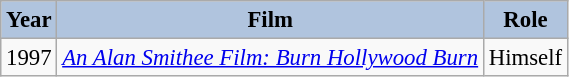<table class="wikitable" style="font-size:95%;">
<tr>
<th style="background:#B0C4DE;">Year</th>
<th style="background:#B0C4DE;">Film</th>
<th style="background:#B0C4DE;">Role</th>
</tr>
<tr>
<td>1997</td>
<td><em><a href='#'>An Alan Smithee Film: Burn Hollywood Burn</a></em></td>
<td>Himself</td>
</tr>
</table>
